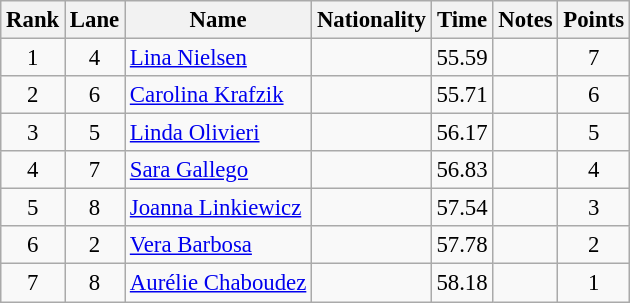<table class="wikitable sortable" style="text-align:center; font-size:95%">
<tr>
<th>Rank</th>
<th>Lane</th>
<th>Name</th>
<th>Nationality</th>
<th>Time</th>
<th>Notes</th>
<th>Points</th>
</tr>
<tr>
<td>1</td>
<td>4</td>
<td align=left><a href='#'>Lina Nielsen</a></td>
<td align=left></td>
<td>55.59</td>
<td></td>
<td>7</td>
</tr>
<tr>
<td>2</td>
<td>6</td>
<td align=left><a href='#'>Carolina Krafzik</a></td>
<td align=left></td>
<td>55.71</td>
<td></td>
<td>6</td>
</tr>
<tr>
<td>3</td>
<td>5</td>
<td align=left><a href='#'>Linda Olivieri</a></td>
<td align=left></td>
<td>56.17</td>
<td></td>
<td>5</td>
</tr>
<tr>
<td>4</td>
<td>7</td>
<td align=left><a href='#'>Sara Gallego</a></td>
<td align=left></td>
<td>56.83</td>
<td></td>
<td>4</td>
</tr>
<tr>
<td>5</td>
<td>8</td>
<td align=left><a href='#'>Joanna Linkiewicz</a></td>
<td align=left></td>
<td>57.54</td>
<td></td>
<td>3</td>
</tr>
<tr>
<td>6</td>
<td>2</td>
<td align=left><a href='#'>Vera Barbosa</a></td>
<td align=left></td>
<td>57.78</td>
<td></td>
<td>2</td>
</tr>
<tr>
<td>7</td>
<td>8</td>
<td align=left><a href='#'>Aurélie Chaboudez</a></td>
<td align=left></td>
<td>58.18</td>
<td></td>
<td>1</td>
</tr>
</table>
